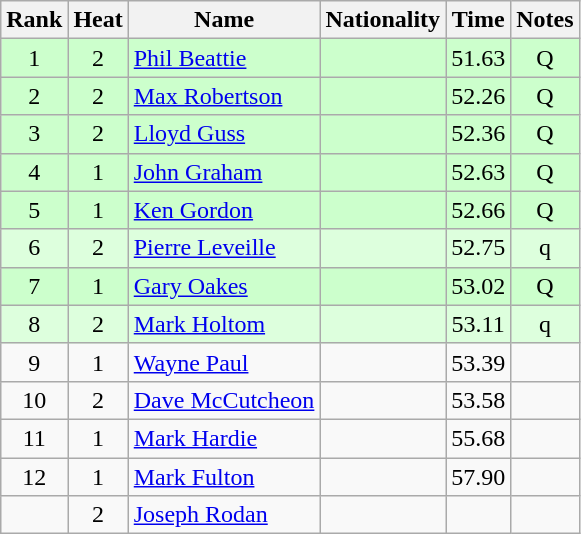<table class="wikitable sortable" style="text-align:center">
<tr>
<th>Rank</th>
<th>Heat</th>
<th>Name</th>
<th>Nationality</th>
<th>Time</th>
<th>Notes</th>
</tr>
<tr bgcolor=ccffcc>
<td>1</td>
<td>2</td>
<td align=left><a href='#'>Phil Beattie</a></td>
<td align=left></td>
<td>51.63</td>
<td>Q</td>
</tr>
<tr bgcolor=ccffcc>
<td>2</td>
<td>2</td>
<td align=left><a href='#'>Max Robertson</a></td>
<td align=left></td>
<td>52.26</td>
<td>Q</td>
</tr>
<tr bgcolor=ccffcc>
<td>3</td>
<td>2</td>
<td align=left><a href='#'>Lloyd Guss</a></td>
<td align=left></td>
<td>52.36</td>
<td>Q</td>
</tr>
<tr bgcolor=ccffcc>
<td>4</td>
<td>1</td>
<td align=left><a href='#'>John Graham</a></td>
<td align=left></td>
<td>52.63</td>
<td>Q</td>
</tr>
<tr bgcolor=ccffcc>
<td>5</td>
<td>1</td>
<td align=left><a href='#'>Ken Gordon</a></td>
<td align=left></td>
<td>52.66</td>
<td>Q</td>
</tr>
<tr bgcolor=ddffdd>
<td>6</td>
<td>2</td>
<td align=left><a href='#'>Pierre Leveille</a></td>
<td align=left></td>
<td>52.75</td>
<td>q</td>
</tr>
<tr bgcolor=ccffcc>
<td>7</td>
<td>1</td>
<td align=left><a href='#'>Gary Oakes</a></td>
<td align=left></td>
<td>53.02</td>
<td>Q</td>
</tr>
<tr bgcolor=ddffdd>
<td>8</td>
<td>2</td>
<td align=left><a href='#'>Mark Holtom</a></td>
<td align=left></td>
<td>53.11</td>
<td>q</td>
</tr>
<tr>
<td>9</td>
<td>1</td>
<td align=left><a href='#'>Wayne Paul</a></td>
<td align=left></td>
<td>53.39</td>
<td></td>
</tr>
<tr>
<td>10</td>
<td>2</td>
<td align=left><a href='#'>Dave McCutcheon</a></td>
<td align=left></td>
<td>53.58</td>
<td></td>
</tr>
<tr>
<td>11</td>
<td>1</td>
<td align=left><a href='#'>Mark Hardie</a></td>
<td align=left></td>
<td>55.68</td>
<td></td>
</tr>
<tr>
<td>12</td>
<td>1</td>
<td align=left><a href='#'>Mark Fulton</a></td>
<td align=left></td>
<td>57.90</td>
<td></td>
</tr>
<tr>
<td></td>
<td>2</td>
<td align=left><a href='#'>Joseph Rodan</a></td>
<td align=left></td>
<td></td>
<td></td>
</tr>
</table>
